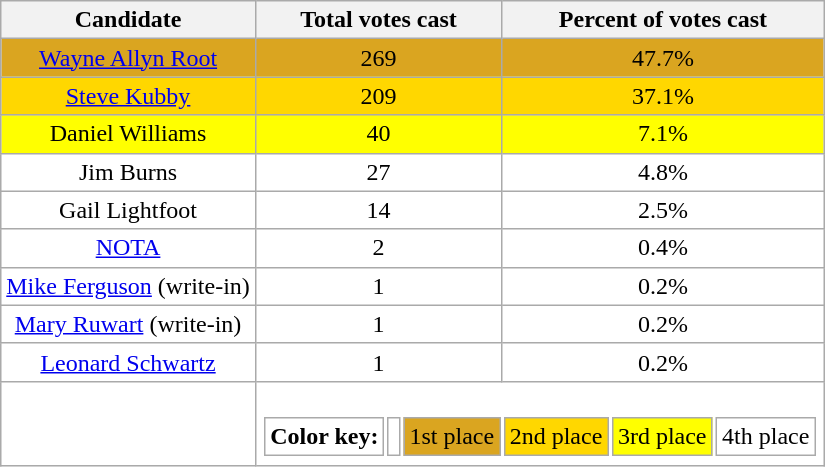<table class="wikitable" style="text-align:center;">
<tr>
<th>Candidate</th>
<th>Total votes cast</th>
<th>Percent of votes cast</th>
</tr>
<tr style="background:Goldenrod;">
<td><a href='#'>Wayne Allyn Root</a></td>
<td style="background:Goldenrod;">269</td>
<td>47.7%</td>
</tr>
<tr style="background:Gold;">
<td><a href='#'>Steve Kubby</a></td>
<td style="background:Gold;">209</td>
<td>37.1%</td>
</tr>
<tr style="background:Yellow;">
<td>Daniel Williams</td>
<td style="background:Yellow;">40</td>
<td>7.1%</td>
</tr>
<tr style="background:White;">
<td>Jim Burns</td>
<td style="background:White;">27</td>
<td>4.8%</td>
</tr>
<tr style="background:White;">
<td>Gail Lightfoot</td>
<td style="background:White;">14</td>
<td>2.5%</td>
</tr>
<tr style="background:White;">
<td><a href='#'>NOTA</a></td>
<td style="background:White;">2</td>
<td>0.4%</td>
</tr>
<tr style="background:White;">
<td><a href='#'>Mike Ferguson</a> (write-in)</td>
<td style="background:White;">1</td>
<td>0.2%</td>
</tr>
<tr style="background:White;">
<td><a href='#'>Mary Ruwart</a> (write-in)</td>
<td style="background:White;">1</td>
<td>0.2%</td>
</tr>
<tr style="background:White;">
<td><a href='#'>Leonard Schwartz</a></td>
<td style="background:White;">1</td>
<td>0.2%</td>
</tr>
<tr style="background:#fff;">
<td></td>
<td colspan="5"><br><table style="float:left;">
<tr>
<td><strong>Color key:</strong></td>
<td></td>
<td style="background:Goldenrod;">1st place</td>
<td style="background:Gold;">2nd place</td>
<td style="background:Yellow;">3rd place</td>
<td style="background:White;">4th place</td>
</tr>
</table>
</td>
</tr>
</table>
